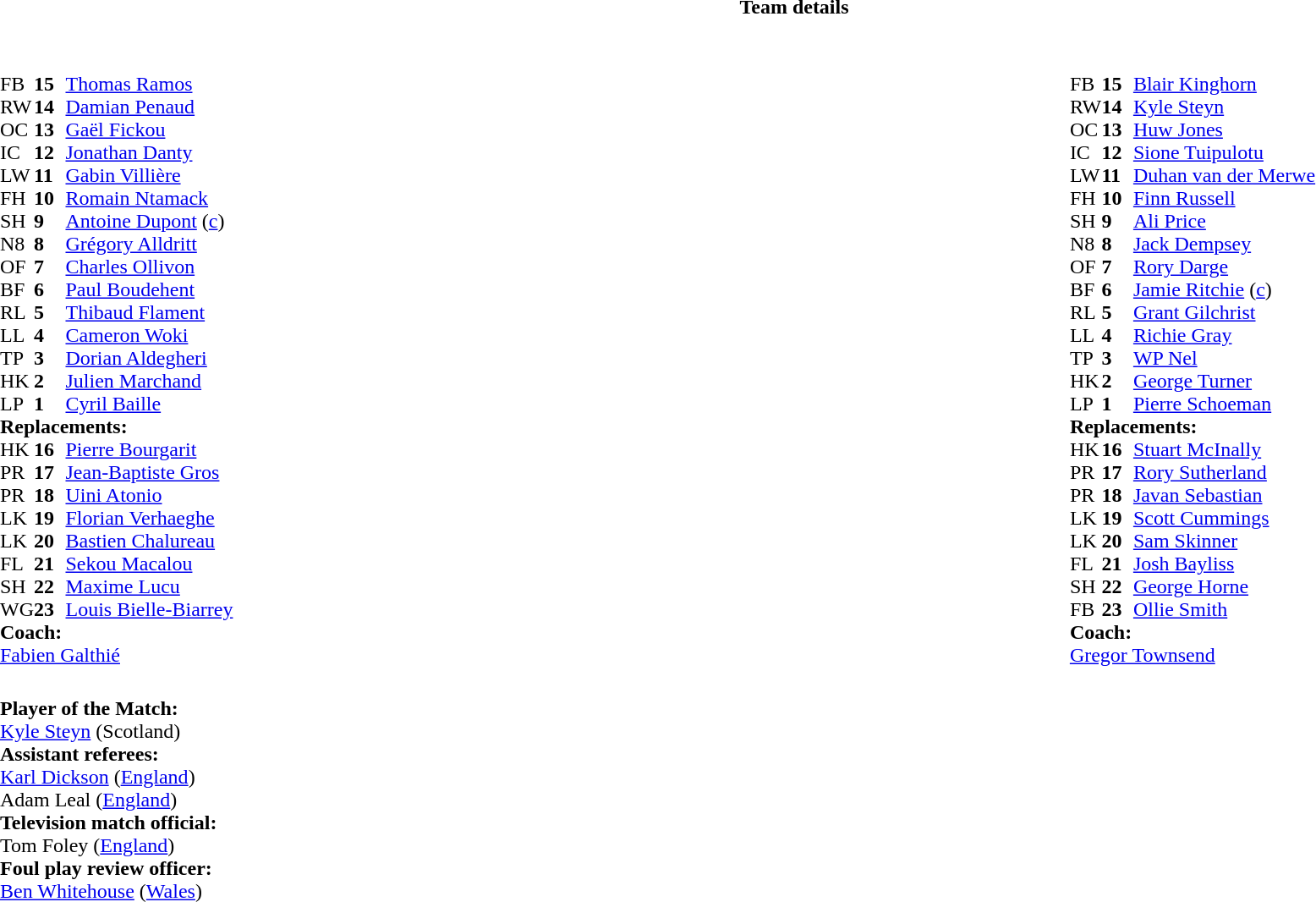<table border="0" style="width:100%;" class="collapsible collapsed">
<tr>
<th>Team details</th>
</tr>
<tr>
<td><br><table style="width:100%">
<tr>
<td style="vertical-align:top;width:50%"><br><table cellspacing="0" cellpadding="0">
<tr>
<th width="25"></th>
<th width="25"></th>
</tr>
<tr>
<td>FB</td>
<td><strong>15</strong></td>
<td><a href='#'>Thomas Ramos</a></td>
</tr>
<tr>
<td>RW</td>
<td><strong>14</strong></td>
<td><a href='#'>Damian Penaud</a></td>
</tr>
<tr>
<td>OC</td>
<td><strong>13</strong></td>
<td><a href='#'>Gaël Fickou</a></td>
</tr>
<tr>
<td>IC</td>
<td><strong>12</strong></td>
<td><a href='#'>Jonathan Danty</a></td>
<td></td>
<td></td>
</tr>
<tr>
<td>LW</td>
<td><strong>11</strong></td>
<td><a href='#'>Gabin Villière</a></td>
</tr>
<tr>
<td>FH</td>
<td><strong>10</strong></td>
<td><a href='#'>Romain Ntamack</a></td>
<td></td>
<td></td>
</tr>
<tr>
<td>SH</td>
<td><strong>9</strong></td>
<td><a href='#'>Antoine Dupont</a> (<a href='#'>c</a>)</td>
<td></td>
<td></td>
</tr>
<tr>
<td>N8</td>
<td><strong>8</strong></td>
<td><a href='#'>Grégory Alldritt</a></td>
<td></td>
<td></td>
</tr>
<tr>
<td>OF</td>
<td><strong>7</strong></td>
<td><a href='#'>Charles Ollivon</a></td>
</tr>
<tr>
<td>BF</td>
<td><strong>6</strong></td>
<td><a href='#'>Paul Boudehent</a></td>
</tr>
<tr>
<td>RL</td>
<td><strong>5</strong></td>
<td><a href='#'>Thibaud Flament</a></td>
<td></td>
<td></td>
</tr>
<tr>
<td>LL</td>
<td><strong>4</strong></td>
<td><a href='#'>Cameron Woki</a></td>
</tr>
<tr>
<td>TP</td>
<td><strong>3</strong></td>
<td><a href='#'>Dorian Aldegheri</a></td>
<td></td>
<td></td>
</tr>
<tr>
<td>HK</td>
<td><strong>2</strong></td>
<td><a href='#'>Julien Marchand</a></td>
<td></td>
<td></td>
</tr>
<tr>
<td>LP</td>
<td><strong>1</strong></td>
<td><a href='#'>Cyril Baille</a></td>
<td></td>
<td></td>
</tr>
<tr>
<td colspan="3"><strong>Replacements:</strong></td>
</tr>
<tr>
<td>HK</td>
<td><strong>16</strong></td>
<td><a href='#'>Pierre Bourgarit</a></td>
<td></td>
<td></td>
</tr>
<tr>
<td>PR</td>
<td><strong>17</strong></td>
<td><a href='#'>Jean-Baptiste Gros</a></td>
<td></td>
<td></td>
</tr>
<tr>
<td>PR</td>
<td><strong>18</strong></td>
<td><a href='#'>Uini Atonio</a></td>
<td></td>
<td></td>
</tr>
<tr>
<td>LK</td>
<td><strong>19</strong></td>
<td><a href='#'>Florian Verhaeghe</a></td>
<td></td>
<td></td>
</tr>
<tr>
<td>LK</td>
<td><strong>20</strong></td>
<td><a href='#'>Bastien Chalureau</a></td>
<td></td>
<td></td>
</tr>
<tr>
<td>FL</td>
<td><strong>21</strong></td>
<td><a href='#'>Sekou Macalou</a></td>
<td></td>
<td></td>
</tr>
<tr>
<td>SH</td>
<td><strong>22</strong></td>
<td><a href='#'>Maxime Lucu</a></td>
<td></td>
<td></td>
</tr>
<tr>
<td>WG</td>
<td><strong>23</strong></td>
<td><a href='#'>Louis Bielle-Biarrey</a></td>
<td></td>
<td></td>
</tr>
<tr>
<td colspan="3"><strong>Coach:</strong></td>
</tr>
<tr>
<td colspan="3"> <a href='#'>Fabien Galthié</a></td>
</tr>
</table>
</td>
<td style="vertical-align:top;width:50%"><br><table cellspacing="0" cellpadding="0" style="margin:auto">
<tr>
<th width="25"></th>
<th width="25"></th>
</tr>
<tr>
<td>FB</td>
<td><strong>15</strong></td>
<td><a href='#'>Blair Kinghorn</a></td>
</tr>
<tr>
<td>RW</td>
<td><strong>14</strong></td>
<td><a href='#'>Kyle Steyn</a></td>
</tr>
<tr>
<td>OC</td>
<td><strong>13</strong></td>
<td><a href='#'>Huw Jones</a></td>
</tr>
<tr>
<td>IC</td>
<td><strong>12</strong></td>
<td><a href='#'>Sione Tuipulotu</a></td>
</tr>
<tr>
<td>LW</td>
<td><strong>11</strong></td>
<td><a href='#'>Duhan van der Merwe</a></td>
<td></td>
<td></td>
</tr>
<tr>
<td>FH</td>
<td><strong>10</strong></td>
<td><a href='#'>Finn Russell</a></td>
</tr>
<tr>
<td>SH</td>
<td><strong>9</strong></td>
<td><a href='#'>Ali Price</a></td>
<td></td>
<td></td>
</tr>
<tr>
<td>N8</td>
<td><strong>8</strong></td>
<td><a href='#'>Jack Dempsey</a></td>
<td></td>
<td></td>
</tr>
<tr>
<td>OF</td>
<td><strong>7</strong></td>
<td><a href='#'>Rory Darge</a></td>
</tr>
<tr>
<td>BF</td>
<td><strong>6</strong></td>
<td><a href='#'>Jamie Ritchie</a> (<a href='#'>c</a>)</td>
</tr>
<tr>
<td>RL</td>
<td><strong>5</strong></td>
<td><a href='#'>Grant Gilchrist</a></td>
<td></td>
<td></td>
</tr>
<tr>
<td>LL</td>
<td><strong>4</strong></td>
<td><a href='#'>Richie Gray</a></td>
<td></td>
<td></td>
</tr>
<tr>
<td>TP</td>
<td><strong>3</strong></td>
<td><a href='#'>WP Nel</a></td>
<td></td>
<td></td>
</tr>
<tr>
<td>HK</td>
<td><strong>2</strong></td>
<td><a href='#'>George Turner</a></td>
<td></td>
<td></td>
</tr>
<tr>
<td>LP</td>
<td><strong>1</strong></td>
<td><a href='#'>Pierre Schoeman</a></td>
<td></td>
<td></td>
</tr>
<tr>
<td colspan="3"><strong>Replacements:</strong></td>
</tr>
<tr>
<td>HK</td>
<td><strong>16</strong></td>
<td><a href='#'>Stuart McInally</a></td>
<td></td>
<td></td>
</tr>
<tr>
<td>PR</td>
<td><strong>17</strong></td>
<td><a href='#'>Rory Sutherland</a></td>
<td></td>
<td></td>
</tr>
<tr>
<td>PR</td>
<td><strong>18</strong></td>
<td><a href='#'>Javan Sebastian</a></td>
<td></td>
<td></td>
</tr>
<tr>
<td>LK</td>
<td><strong>19</strong></td>
<td><a href='#'>Scott Cummings</a></td>
<td></td>
<td></td>
</tr>
<tr>
<td>LK</td>
<td><strong>20</strong></td>
<td><a href='#'>Sam Skinner</a></td>
<td></td>
<td></td>
</tr>
<tr>
<td>FL</td>
<td><strong>21</strong></td>
<td><a href='#'>Josh Bayliss</a></td>
<td></td>
<td></td>
</tr>
<tr>
<td>SH</td>
<td><strong>22</strong></td>
<td><a href='#'>George Horne</a></td>
<td></td>
<td></td>
</tr>
<tr>
<td>FB</td>
<td><strong>23</strong></td>
<td><a href='#'>Ollie Smith</a></td>
<td></td>
<td></td>
</tr>
<tr>
<td colspan="3"><strong>Coach:</strong></td>
</tr>
<tr>
<td colspan="3"> <a href='#'>Gregor Townsend</a></td>
</tr>
</table>
</td>
</tr>
</table>
<table style="width:100%">
<tr>
<td><br><strong>Player of the Match:</strong>
<br><a href='#'>Kyle Steyn</a> (Scotland)<br><strong>Assistant referees:</strong>
<br><a href='#'>Karl Dickson</a> (<a href='#'>England</a>)
<br>Adam Leal (<a href='#'>England</a>)
<br><strong>Television match official:</strong>
<br>Tom Foley (<a href='#'>England</a>)
<br><strong>Foul play review officer:</strong>
<br><a href='#'>Ben Whitehouse</a> (<a href='#'>Wales</a>)</td>
</tr>
</table>
</td>
</tr>
</table>
